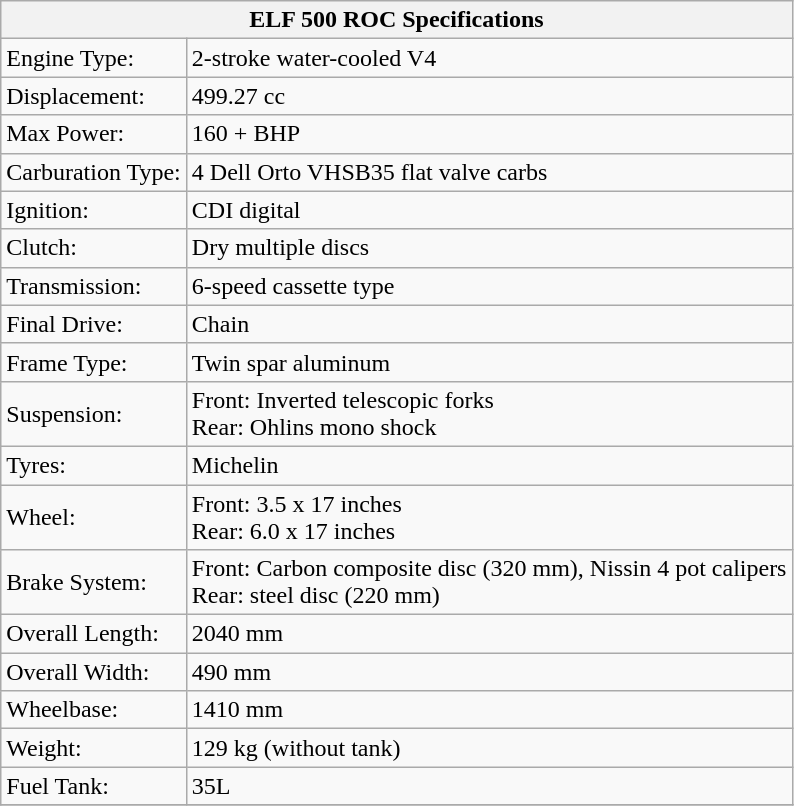<table class="wikitable">
<tr>
<th colspan=3>ELF 500 ROC Specifications</th>
</tr>
<tr>
<td>Engine Type:</td>
<td>2-stroke water-cooled V4</td>
</tr>
<tr>
<td>Displacement:</td>
<td>499.27 cc</td>
</tr>
<tr>
<td>Max Power:</td>
<td>160 + BHP</td>
</tr>
<tr>
<td>Carburation Type:</td>
<td>4 Dell Orto VHSB35 flat valve carbs</td>
</tr>
<tr>
<td>Ignition:</td>
<td>CDI digital</td>
</tr>
<tr>
<td>Clutch:</td>
<td>Dry multiple discs</td>
</tr>
<tr>
<td>Transmission:</td>
<td>6-speed cassette type</td>
</tr>
<tr>
<td>Final Drive:</td>
<td>Chain</td>
</tr>
<tr>
<td>Frame Type:</td>
<td>Twin spar aluminum</td>
</tr>
<tr>
<td>Suspension:</td>
<td>Front: Inverted telescopic forks<br>Rear: Ohlins mono shock</td>
</tr>
<tr>
<td>Tyres:</td>
<td>Michelin</td>
</tr>
<tr>
<td>Wheel:</td>
<td>Front: 3.5 x 17 inches<br>Rear: 6.0 x 17 inches</td>
</tr>
<tr>
<td>Brake System:</td>
<td>Front: Carbon composite disc (320 mm), Nissin 4 pot calipers<br>Rear: steel disc (220 mm)</td>
</tr>
<tr>
<td>Overall Length:</td>
<td>2040 mm</td>
</tr>
<tr>
<td>Overall Width:</td>
<td>490 mm</td>
</tr>
<tr>
<td>Wheelbase:</td>
<td>1410 mm</td>
</tr>
<tr>
<td>Weight:</td>
<td>129 kg (without tank)</td>
</tr>
<tr>
<td>Fuel Tank:</td>
<td>35L</td>
</tr>
<tr>
</tr>
</table>
